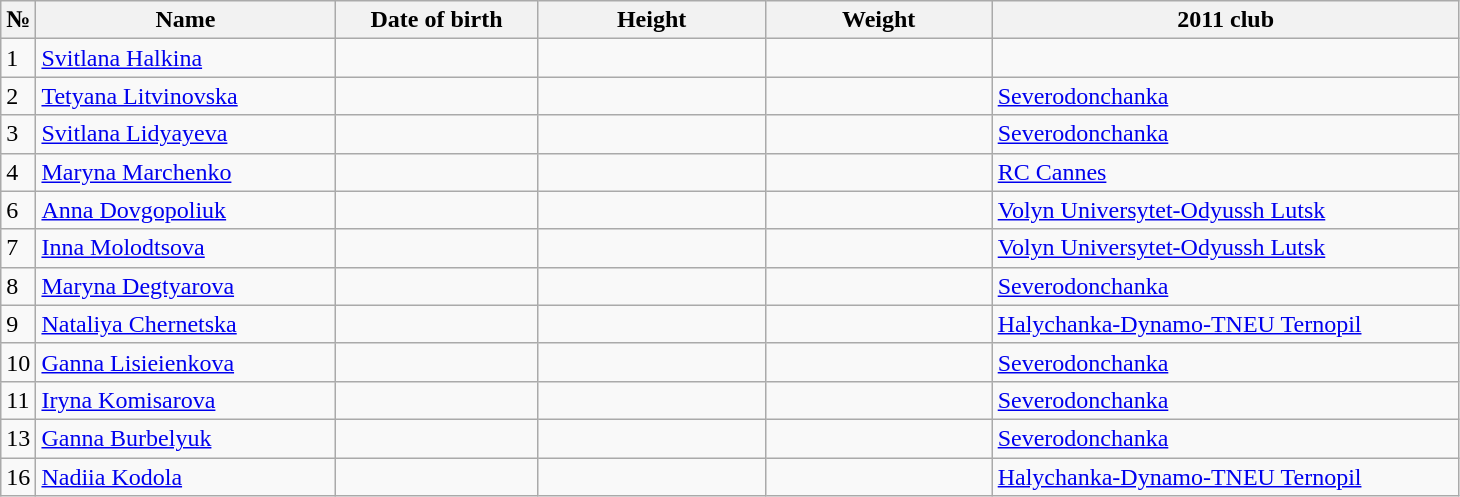<table class=wikitable sortable style=font-size:100%; text-align:center;>
<tr>
<th>№</th>
<th style=width:12em>Name</th>
<th style=width:8em>Date of birth</th>
<th style=width:9em>Height</th>
<th style=width:9em>Weight</th>
<th style=width:19em>2011 club</th>
</tr>
<tr>
<td>1</td>
<td><a href='#'>Svitlana Halkina</a></td>
<td></td>
<td></td>
<td></td>
<td></td>
</tr>
<tr>
<td>2</td>
<td><a href='#'>Tetyana Litvinovska</a></td>
<td></td>
<td></td>
<td></td>
<td> <a href='#'>Severodonchanka</a></td>
</tr>
<tr>
<td>3</td>
<td><a href='#'>Svitlana Lidyayeva</a></td>
<td></td>
<td></td>
<td></td>
<td> <a href='#'>Severodonchanka</a></td>
</tr>
<tr>
<td>4</td>
<td><a href='#'>Maryna Marchenko</a></td>
<td></td>
<td></td>
<td></td>
<td> <a href='#'>RC Cannes</a></td>
</tr>
<tr>
<td>6</td>
<td><a href='#'>Anna Dovgopoliuk</a></td>
<td></td>
<td></td>
<td></td>
<td> <a href='#'>Volyn Universytet-Odyussh Lutsk</a></td>
</tr>
<tr>
<td>7</td>
<td><a href='#'>Inna Molodtsova</a></td>
<td></td>
<td></td>
<td></td>
<td> <a href='#'>Volyn Universytet-Odyussh Lutsk</a></td>
</tr>
<tr>
<td>8</td>
<td><a href='#'>Maryna Degtyarova</a></td>
<td></td>
<td></td>
<td></td>
<td> <a href='#'>Severodonchanka</a></td>
</tr>
<tr>
<td>9</td>
<td><a href='#'>Nataliya Chernetska</a></td>
<td></td>
<td></td>
<td></td>
<td> <a href='#'>Halychanka-Dynamo-TNEU Ternopil</a></td>
</tr>
<tr>
<td>10</td>
<td><a href='#'>Ganna Lisieienkova</a></td>
<td></td>
<td></td>
<td></td>
<td> <a href='#'>Severodonchanka</a></td>
</tr>
<tr>
<td>11</td>
<td><a href='#'>Iryna Komisarova</a></td>
<td></td>
<td></td>
<td></td>
<td> <a href='#'>Severodonchanka</a></td>
</tr>
<tr>
<td>13</td>
<td><a href='#'>Ganna Burbelyuk</a></td>
<td></td>
<td></td>
<td></td>
<td> <a href='#'>Severodonchanka</a></td>
</tr>
<tr>
<td>16</td>
<td><a href='#'>Nadiia Kodola</a></td>
<td></td>
<td></td>
<td></td>
<td> <a href='#'>Halychanka-Dynamo-TNEU Ternopil</a></td>
</tr>
</table>
